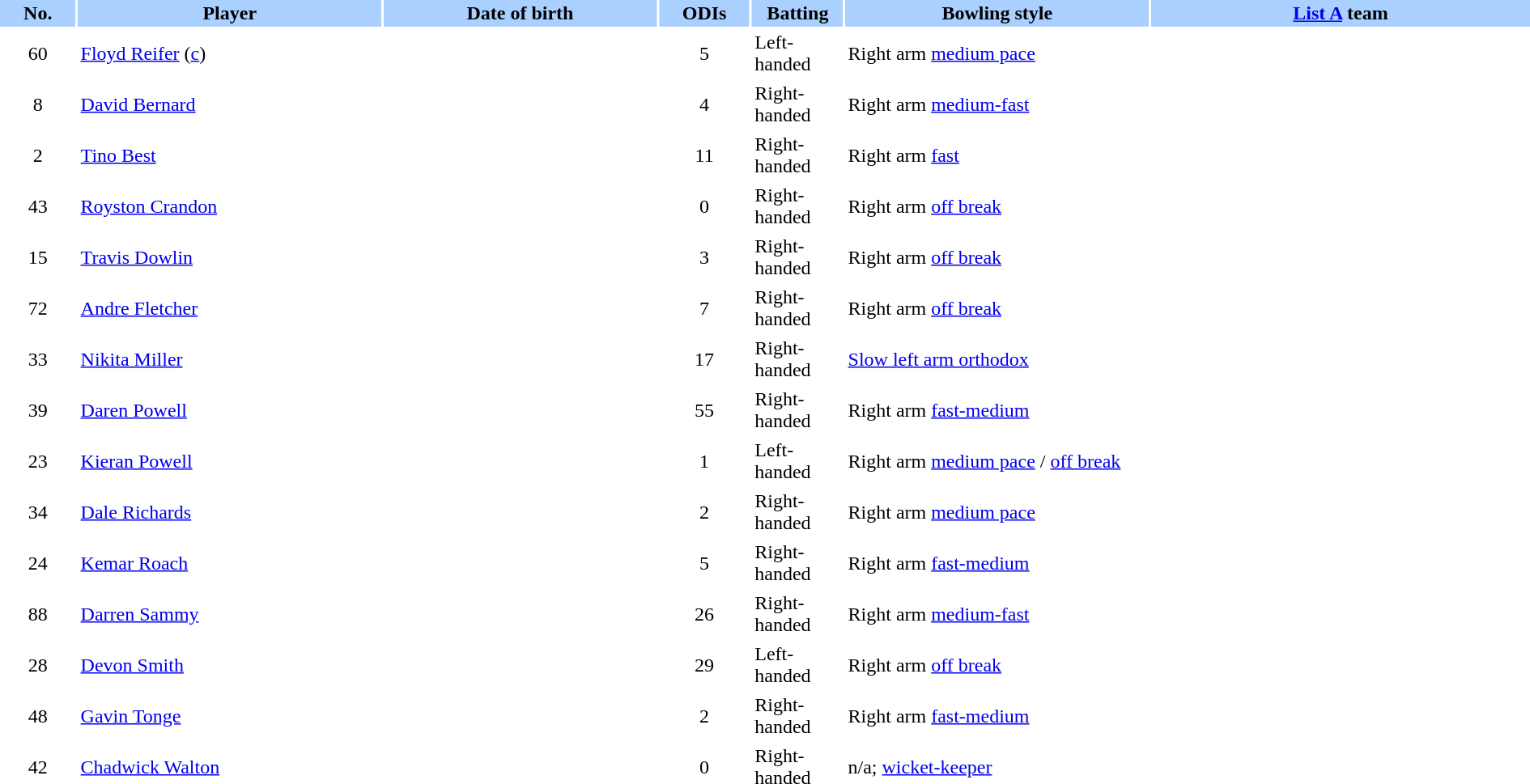<table border="0" cellspacing="2" cellpadding="2" style="width:100%;">
<tr style="background:#aad0ff;">
<th width=5%>No.</th>
<th width="20%">Player</th>
<th width=18%>Date of birth</th>
<th width=6%>ODIs</th>
<th width=6%>Batting</th>
<th width=20%>Bowling style</th>
<th width=25%><a href='#'>List A</a> team</th>
</tr>
<tr>
<td style="text-align:center">60</td>
<td><a href='#'>Floyd Reifer</a> (<a href='#'>c</a>)</td>
<td></td>
<td style="text-align:center">5</td>
<td>Left-handed</td>
<td>Right arm <a href='#'>medium pace</a></td>
<td></td>
</tr>
<tr>
<td style="text-align:center">8</td>
<td><a href='#'>David Bernard</a></td>
<td></td>
<td style="text-align:center">4</td>
<td>Right-handed</td>
<td>Right arm <a href='#'>medium-fast</a></td>
<td></td>
</tr>
<tr>
<td style="text-align:center">2</td>
<td><a href='#'>Tino Best</a></td>
<td></td>
<td style="text-align:center">11</td>
<td>Right-handed</td>
<td>Right arm <a href='#'>fast</a></td>
<td></td>
</tr>
<tr>
<td style="text-align:center">43</td>
<td><a href='#'>Royston Crandon</a></td>
<td></td>
<td style="text-align:center">0</td>
<td>Right-handed</td>
<td>Right arm <a href='#'>off break</a></td>
<td></td>
</tr>
<tr>
<td style="text-align:center">15</td>
<td><a href='#'>Travis Dowlin</a></td>
<td></td>
<td style="text-align:center">3</td>
<td>Right-handed</td>
<td>Right arm <a href='#'>off break</a></td>
<td></td>
</tr>
<tr>
<td style="text-align:center">72</td>
<td><a href='#'>Andre Fletcher</a></td>
<td></td>
<td style="text-align:center">7</td>
<td>Right-handed</td>
<td>Right arm <a href='#'>off break</a></td>
<td></td>
</tr>
<tr>
<td style="text-align:center">33</td>
<td><a href='#'>Nikita Miller</a></td>
<td></td>
<td style="text-align:center">17</td>
<td>Right-handed</td>
<td><a href='#'>Slow left arm orthodox</a></td>
<td></td>
</tr>
<tr>
<td style="text-align:center">39</td>
<td><a href='#'>Daren Powell</a></td>
<td></td>
<td style="text-align:center">55</td>
<td>Right-handed</td>
<td>Right arm <a href='#'>fast-medium</a></td>
<td></td>
</tr>
<tr>
<td style="text-align:center">23</td>
<td><a href='#'>Kieran Powell</a></td>
<td></td>
<td style="text-align:center">1</td>
<td>Left-handed</td>
<td>Right arm <a href='#'>medium pace</a> / <a href='#'>off break</a></td>
<td></td>
</tr>
<tr>
<td style="text-align:center">34</td>
<td><a href='#'>Dale Richards</a></td>
<td></td>
<td style="text-align:center">2</td>
<td>Right-handed</td>
<td>Right arm <a href='#'>medium pace</a></td>
<td></td>
</tr>
<tr>
<td style="text-align:center">24</td>
<td><a href='#'>Kemar Roach</a></td>
<td></td>
<td style="text-align:center">5</td>
<td>Right-handed</td>
<td>Right arm <a href='#'>fast-medium</a></td>
<td></td>
</tr>
<tr>
<td style="text-align:center">88</td>
<td><a href='#'>Darren Sammy</a></td>
<td></td>
<td style="text-align:center">26</td>
<td>Right-handed</td>
<td>Right arm <a href='#'>medium-fast</a></td>
<td></td>
</tr>
<tr>
<td style="text-align:center">28</td>
<td><a href='#'>Devon Smith</a></td>
<td></td>
<td style="text-align:center">29</td>
<td>Left-handed</td>
<td>Right arm <a href='#'>off break</a></td>
<td></td>
</tr>
<tr>
<td style="text-align:center">48</td>
<td><a href='#'>Gavin Tonge</a></td>
<td></td>
<td style="text-align:center">2</td>
<td>Right-handed</td>
<td>Right arm <a href='#'>fast-medium</a></td>
<td></td>
</tr>
<tr>
<td style="text-align:center">42</td>
<td><a href='#'>Chadwick Walton</a></td>
<td></td>
<td style="text-align:center">0</td>
<td>Right-handed</td>
<td>n/a; <a href='#'>wicket-keeper</a></td>
<td></td>
</tr>
</table>
